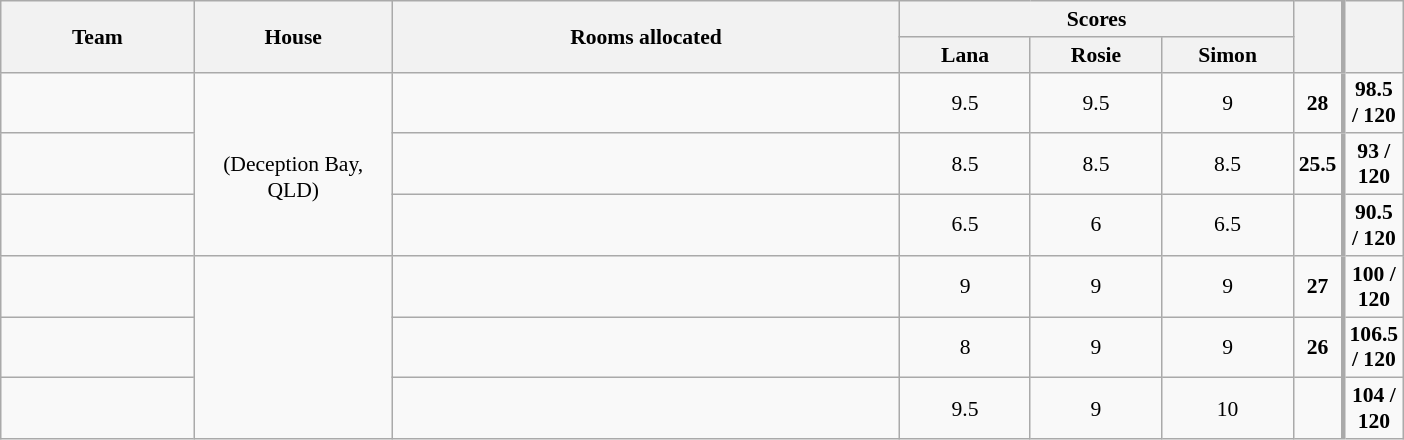<table class="wikitable plainrowheaders" style="text-align:center; font-size:90%; width:65em;">
<tr>
<th rowspan="2">Team</th>
<th rowspan="2">House</th>
<th rowspan="2" style="width:40%;">Rooms allocated</th>
<th colspan="3" style="width:30%;">Scores</th>
<th rowspan="2" style="width:15%;"></th>
<th rowspan="2" style="width:15%; border-left:3px solid #aaa;"></th>
</tr>
<tr>
<th style="width:10%;">Lana</th>
<th style="width:10%;">Rosie</th>
<th style="width:10%;">Simon</th>
</tr>
<tr>
<td style="width:15%;"></td>
<td rowspan=3 style="width:15%;"><br>(Deception Bay, QLD)</td>
<td></td>
<td>9.5</td>
<td>9.5</td>
<td>9</td>
<td><strong>28</strong></td>
<td style="border-left:3px solid #aaa;"><strong> 98.5 / 120 </strong></td>
</tr>
<tr>
<td style="width:15%;"></td>
<td></td>
<td>8.5</td>
<td>8.5</td>
<td>8.5</td>
<td><strong>25.5</strong></td>
<td style="border-left:3px solid #aaa;"><strong> 93 / 120 </strong></td>
</tr>
<tr>
<td style="width:15%;"></td>
<td></td>
<td>6.5</td>
<td>6</td>
<td>6.5</td>
<td></td>
<td style="border-left:3px solid #aaa;"><strong> 90.5 / 120 </strong></td>
</tr>
<tr>
<td style="width:15%;"></td>
<td rowspan=3 style="width:15%;"><br></td>
<td></td>
<td>9</td>
<td>9</td>
<td>9</td>
<td><strong>27</strong></td>
<td style="border-left:3px solid #aaa;"><strong> 100 / 120 </strong></td>
</tr>
<tr>
<td style="width:15%;"></td>
<td></td>
<td>8</td>
<td>9</td>
<td>9</td>
<td><strong>26</strong></td>
<td style="border-left:3px solid #aaa;"><strong> 106.5 / 120 </strong></td>
</tr>
<tr>
<td style="width:15%;"></td>
<td></td>
<td>9.5</td>
<td>9</td>
<td>10</td>
<td></td>
<td style="border-left:3px solid #aaa;"><strong> 104 / 120 </strong></td>
</tr>
</table>
